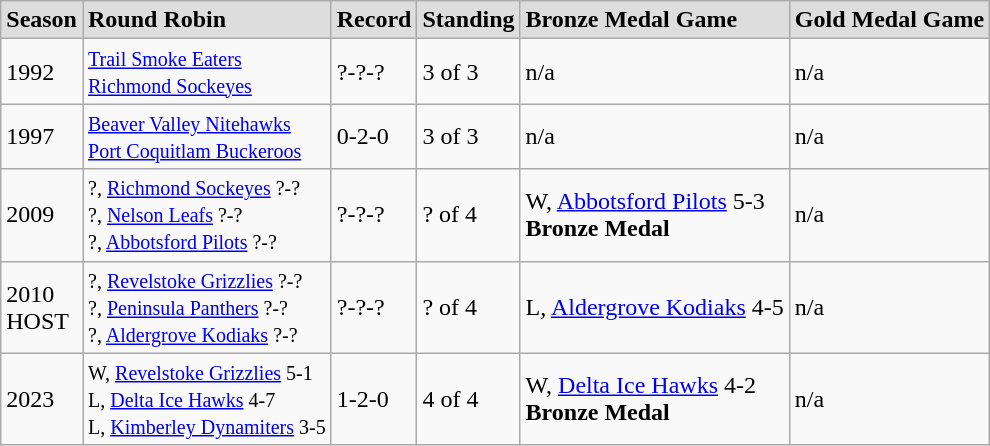<table class="wikitable">
<tr style="font-weight:bold; background-color:#dddddd;" |>
<td>Season</td>
<td>Round Robin</td>
<td>Record</td>
<td>Standing</td>
<td>Bronze Medal Game</td>
<td>Gold Medal Game</td>
</tr>
<tr>
<td>1992</td>
<td><small><a href='#'>Trail Smoke Eaters</a><br><a href='#'>Richmond Sockeyes</a></small></td>
<td>?-?-?</td>
<td>3 of 3</td>
<td>n/a</td>
<td>n/a</td>
</tr>
<tr background-color:#dddddd;">
<td>1997</td>
<td><small><a href='#'>Beaver Valley Nitehawks</a><br><a href='#'>Port Coquitlam Buckeroos</a></small></td>
<td>0-2-0</td>
<td>3 of 3</td>
<td>n/a</td>
<td>n/a</td>
</tr>
<tr>
<td>2009</td>
<td><small> ?, <a href='#'>Richmond Sockeyes</a> ?-?<br>?, <a href='#'>Nelson Leafs</a> ?-?<br>?, <a href='#'>Abbotsford Pilots</a> ?-?</small></td>
<td>?-?-?</td>
<td>? of 4</td>
<td>W, <a href='#'>Abbotsford Pilots</a> 5-3<br><strong>Bronze Medal</strong></td>
<td>n/a</td>
</tr>
<tr background-color:#dddddd;">
<td>2010<br>HOST</td>
<td><small> ?, <a href='#'>Revelstoke Grizzlies</a> ?-?<br>?, <a href='#'>Peninsula Panthers</a> ?-?<br>?, <a href='#'>Aldergrove Kodiaks</a> ?-?</small></td>
<td>?-?-?</td>
<td>? of 4</td>
<td>L, <a href='#'>Aldergrove Kodiaks</a> 4-5</td>
<td>n/a</td>
</tr>
<tr>
<td>2023</td>
<td><small> W, <a href='#'>Revelstoke Grizzlies</a> 5-1<br>L, <a href='#'>Delta Ice Hawks</a> 4-7<br>L, <a href='#'>Kimberley Dynamiters</a> 3-5</small></td>
<td>1-2-0</td>
<td>4 of 4</td>
<td>W, <a href='#'>Delta Ice Hawks</a> 4-2   <br><strong>Bronze Medal</strong></td>
<td>n/a</td>
</tr>
</table>
